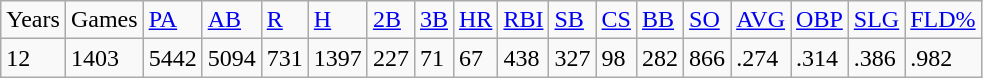<table class="wikitable">
<tr>
<td>Years</td>
<td>Games</td>
<td><a href='#'>PA</a></td>
<td><a href='#'>AB</a></td>
<td><a href='#'>R</a></td>
<td><a href='#'>H</a></td>
<td><a href='#'>2B</a></td>
<td><a href='#'>3B</a></td>
<td><a href='#'>HR</a></td>
<td><a href='#'>RBI</a></td>
<td><a href='#'>SB</a></td>
<td><a href='#'>CS</a></td>
<td><a href='#'>BB</a></td>
<td><a href='#'>SO</a></td>
<td><a href='#'>AVG</a></td>
<td><a href='#'>OBP</a></td>
<td><a href='#'>SLG</a></td>
<td><a href='#'>FLD%</a></td>
</tr>
<tr>
<td>12</td>
<td>1403</td>
<td>5442</td>
<td>5094</td>
<td>731</td>
<td>1397</td>
<td>227</td>
<td>71</td>
<td>67</td>
<td>438</td>
<td>327</td>
<td>98</td>
<td>282</td>
<td>866</td>
<td>.274</td>
<td>.314</td>
<td>.386</td>
<td>.982</td>
</tr>
</table>
